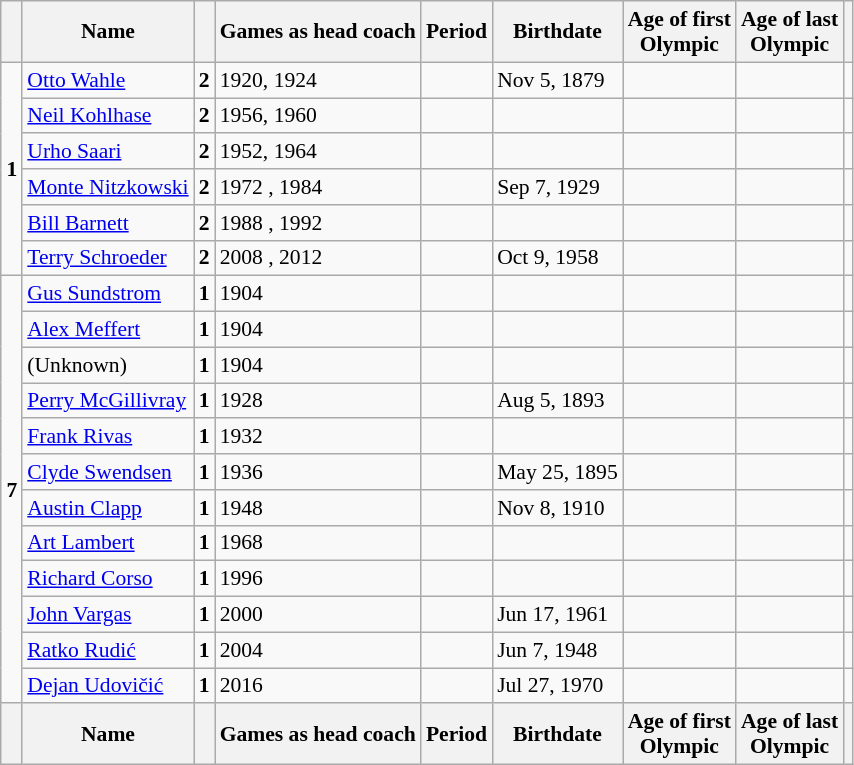<table class="wikitable sortable" style="text-align: left; font-size: 90%; margin-left: 1em;">
<tr>
<th></th>
<th>Name</th>
<th></th>
<th>Games as head coach</th>
<th>Period</th>
<th>Birthdate</th>
<th>Age of first<br>Olympic </th>
<th>Age of last<br>Olympic </th>
<th></th>
</tr>
<tr>
<td rowspan="6" style="text-align: center;"><strong>1</strong></td>
<td data-sort-value="Wahle, Otto"><a href='#'>Otto Wahle</a></td>
<td style="text-align: center;"><strong>2</strong></td>
<td>1920, 1924 </td>
<td></td>
<td>Nov 5, 1879</td>
<td></td>
<td></td>
<td></td>
</tr>
<tr>
<td data-sort-value="Kohlhase, Neil"><a href='#'>Neil Kohlhase</a></td>
<td style="text-align: center;"><strong>2</strong></td>
<td>1956, 1960</td>
<td></td>
<td></td>
<td></td>
<td></td>
<td></td>
</tr>
<tr>
<td data-sort-value="Saari, Urho"><a href='#'>Urho Saari</a></td>
<td style="text-align: center;"><strong>2</strong></td>
<td>1952, 1964</td>
<td></td>
<td></td>
<td></td>
<td></td>
<td></td>
</tr>
<tr>
<td data-sort-value="Nitzkowski, Monte"><a href='#'>Monte Nitzkowski</a></td>
<td style="text-align: center;"><strong>2</strong></td>
<td>1972 , 1984 </td>
<td></td>
<td>Sep 7, 1929</td>
<td></td>
<td></td>
<td></td>
</tr>
<tr>
<td data-sort-value="Barnett, Bill"><a href='#'>Bill Barnett</a></td>
<td style="text-align: center;"><strong>2</strong></td>
<td>1988 , 1992</td>
<td></td>
<td></td>
<td></td>
<td></td>
<td></td>
</tr>
<tr>
<td data-sort-value="Schroeder, Terry"><a href='#'>Terry Schroeder</a></td>
<td style="text-align: center;"><strong>2</strong></td>
<td>2008 , 2012</td>
<td></td>
<td>Oct 9, 1958</td>
<td></td>
<td></td>
<td></td>
</tr>
<tr>
<td rowspan="12" style="text-align: center;"><strong>7</strong></td>
<td data-sort-value="Sundstrom, Gus"><a href='#'>Gus Sundstrom</a></td>
<td style="text-align: center;"><strong>1</strong></td>
<td>1904 </td>
<td></td>
<td></td>
<td></td>
<td></td>
<td></td>
</tr>
<tr>
<td data-sort-value="Meffert, Alex"><a href='#'>Alex Meffert</a></td>
<td style="text-align: center;"><strong>1</strong></td>
<td>1904 </td>
<td></td>
<td></td>
<td></td>
<td></td>
<td></td>
</tr>
<tr>
<td>(Unknown)</td>
<td style="text-align: center;"><strong>1</strong></td>
<td>1904 </td>
<td></td>
<td></td>
<td></td>
<td></td>
<td></td>
</tr>
<tr>
<td data-sort-value="McGillivray, Perry"><a href='#'>Perry McGillivray</a></td>
<td style="text-align: center;"><strong>1</strong></td>
<td>1928</td>
<td></td>
<td>Aug 5, 1893</td>
<td></td>
<td></td>
<td></td>
</tr>
<tr>
<td data-sort-value="Rivas, Frank"><a href='#'>Frank Rivas</a></td>
<td style="text-align: center;"><strong>1</strong></td>
<td>1932 </td>
<td></td>
<td></td>
<td></td>
<td></td>
<td></td>
</tr>
<tr>
<td data-sort-value="Swendsen, Clyde"><a href='#'>Clyde Swendsen</a></td>
<td style="text-align: center;"><strong>1</strong></td>
<td>1936</td>
<td></td>
<td>May 25, 1895</td>
<td></td>
<td></td>
<td></td>
</tr>
<tr>
<td data-sort-value="Clapp, Austin"><a href='#'>Austin Clapp</a></td>
<td style="text-align: center;"><strong>1</strong></td>
<td>1948</td>
<td></td>
<td>Nov 8, 1910</td>
<td></td>
<td></td>
<td></td>
</tr>
<tr>
<td data-sort-value="Lambert, Art"><a href='#'>Art Lambert</a></td>
<td style="text-align: center;"><strong>1</strong></td>
<td>1968</td>
<td></td>
<td></td>
<td></td>
<td></td>
<td></td>
</tr>
<tr>
<td data-sort-value="Corso, Richard"><a href='#'>Richard Corso</a></td>
<td style="text-align: center;"><strong>1</strong></td>
<td>1996</td>
<td></td>
<td></td>
<td></td>
<td></td>
<td></td>
</tr>
<tr>
<td data-sort-value="Vargas, John"><a href='#'>John Vargas</a></td>
<td style="text-align: center;"><strong>1</strong></td>
<td>2000</td>
<td></td>
<td>Jun 17, 1961</td>
<td></td>
<td></td>
<td></td>
</tr>
<tr>
<td data-sort-value="Rudić, Ratko"><a href='#'>Ratko Rudić</a></td>
<td style="text-align: center;"><strong>1</strong></td>
<td>2004</td>
<td></td>
<td>Jun 7, 1948</td>
<td></td>
<td></td>
<td></td>
</tr>
<tr>
<td data-sort-value="Udovičić, Dejan"><a href='#'>Dejan Udovičić</a></td>
<td style="text-align: center;"><strong>1</strong></td>
<td>2016</td>
<td></td>
<td>Jul 27, 1970</td>
<td></td>
<td></td>
<td></td>
</tr>
<tr>
<th></th>
<th>Name</th>
<th></th>
<th>Games as head coach</th>
<th>Period</th>
<th>Birthdate</th>
<th>Age of first<br>Olympic </th>
<th>Age of last<br>Olympic </th>
<th></th>
</tr>
</table>
